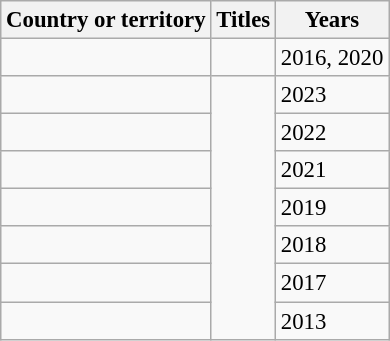<table class="wikitable sortable" style="font-size:95%;">
<tr>
<th>Country or territory</th>
<th>Titles</th>
<th>Years</th>
</tr>
<tr>
<td></td>
<td></td>
<td>2016, 2020</td>
</tr>
<tr>
<td></td>
<td rowspan="7"></td>
<td>2023</td>
</tr>
<tr>
<td></td>
<td>2022</td>
</tr>
<tr>
<td></td>
<td>2021</td>
</tr>
<tr>
<td></td>
<td>2019</td>
</tr>
<tr>
<td></td>
<td>2018</td>
</tr>
<tr>
<td></td>
<td>2017</td>
</tr>
<tr>
<td></td>
<td>2013</td>
</tr>
</table>
